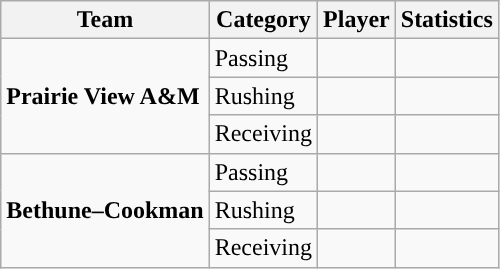<table class="wikitable" style="float: left;">
<tr>
<th>Team</th>
<th>Category</th>
<th>Player</th>
<th>Statistics</th>
</tr>
<tr>
<td rowspan=3><strong>Prairie View A&M</strong></td>
<td>Passing</td>
<td> </td>
<td> </td>
</tr>
<tr>
<td>Rushing</td>
<td> </td>
<td> </td>
</tr>
<tr>
<td>Receiving</td>
<td> </td>
<td> </td>
</tr>
<tr>
<td rowspan=3><strong>Bethune–Cookman</strong></td>
<td>Passing</td>
<td> </td>
<td> </td>
</tr>
<tr>
<td>Rushing</td>
<td> </td>
<td> </td>
</tr>
<tr>
<td>Receiving</td>
<td> </td>
<td> </td>
</tr>
</table>
